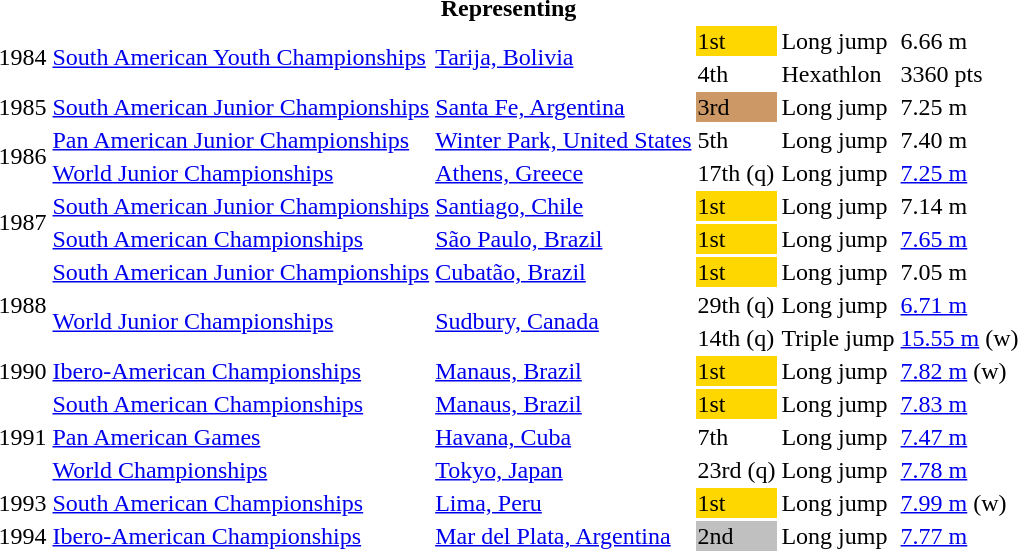<table>
<tr>
<th colspan="6">Representing </th>
</tr>
<tr>
<td rowspan=2>1984</td>
<td rowspan=2><a href='#'>South American Youth Championships</a></td>
<td rowspan=2><a href='#'>Tarija, Bolivia</a></td>
<td bgcolor=gold>1st</td>
<td>Long jump</td>
<td>6.66 m</td>
</tr>
<tr>
<td>4th</td>
<td>Hexathlon</td>
<td>3360 pts</td>
</tr>
<tr>
<td>1985</td>
<td><a href='#'>South American Junior Championships</a></td>
<td><a href='#'>Santa Fe, Argentina</a></td>
<td bgcolor=cc9966>3rd</td>
<td>Long jump</td>
<td>7.25 m</td>
</tr>
<tr>
<td rowspan=2>1986</td>
<td><a href='#'>Pan American Junior Championships</a></td>
<td><a href='#'>Winter Park, United States</a></td>
<td>5th</td>
<td>Long jump</td>
<td>7.40 m</td>
</tr>
<tr>
<td><a href='#'>World Junior Championships</a></td>
<td><a href='#'>Athens, Greece</a></td>
<td>17th (q)</td>
<td>Long jump</td>
<td><a href='#'>7.25 m</a></td>
</tr>
<tr>
<td rowspan=2>1987</td>
<td><a href='#'>South American Junior Championships</a></td>
<td><a href='#'>Santiago, Chile</a></td>
<td bgcolor=gold>1st</td>
<td>Long jump</td>
<td>7.14 m</td>
</tr>
<tr>
<td><a href='#'>South American Championships</a></td>
<td><a href='#'>São Paulo, Brazil</a></td>
<td bgcolor=gold>1st</td>
<td>Long jump</td>
<td><a href='#'>7.65 m</a></td>
</tr>
<tr>
<td rowspan=3>1988</td>
<td><a href='#'>South American Junior Championships</a></td>
<td><a href='#'>Cubatão, Brazil</a></td>
<td bgcolor=gold>1st</td>
<td>Long jump</td>
<td>7.05 m</td>
</tr>
<tr>
<td rowspan=2><a href='#'>World Junior Championships</a></td>
<td rowspan=2><a href='#'>Sudbury, Canada</a></td>
<td>29th (q)</td>
<td>Long jump</td>
<td><a href='#'>6.71 m</a></td>
</tr>
<tr>
<td>14th (q)</td>
<td>Triple jump</td>
<td><a href='#'>15.55 m</a> (w)</td>
</tr>
<tr>
<td>1990</td>
<td><a href='#'>Ibero-American Championships</a></td>
<td><a href='#'>Manaus, Brazil</a></td>
<td bgcolor=gold>1st</td>
<td>Long jump</td>
<td><a href='#'>7.82 m</a> (w)</td>
</tr>
<tr>
<td rowspan=3>1991</td>
<td><a href='#'>South American Championships</a></td>
<td><a href='#'>Manaus, Brazil</a></td>
<td bgcolor=gold>1st</td>
<td>Long jump</td>
<td><a href='#'>7.83 m</a></td>
</tr>
<tr>
<td><a href='#'>Pan American Games</a></td>
<td><a href='#'>Havana, Cuba</a></td>
<td>7th</td>
<td>Long jump</td>
<td><a href='#'>7.47 m</a></td>
</tr>
<tr>
<td><a href='#'>World Championships</a></td>
<td><a href='#'>Tokyo, Japan</a></td>
<td>23rd (q)</td>
<td>Long jump</td>
<td><a href='#'>7.78 m</a></td>
</tr>
<tr>
<td>1993</td>
<td><a href='#'>South American Championships</a></td>
<td><a href='#'>Lima, Peru</a></td>
<td bgcolor=gold>1st</td>
<td>Long jump</td>
<td><a href='#'>7.99 m</a> (w)</td>
</tr>
<tr>
<td>1994</td>
<td><a href='#'>Ibero-American Championships</a></td>
<td><a href='#'>Mar del Plata, Argentina</a></td>
<td bgcolor=silver>2nd</td>
<td>Long jump</td>
<td><a href='#'>7.77 m</a></td>
</tr>
</table>
